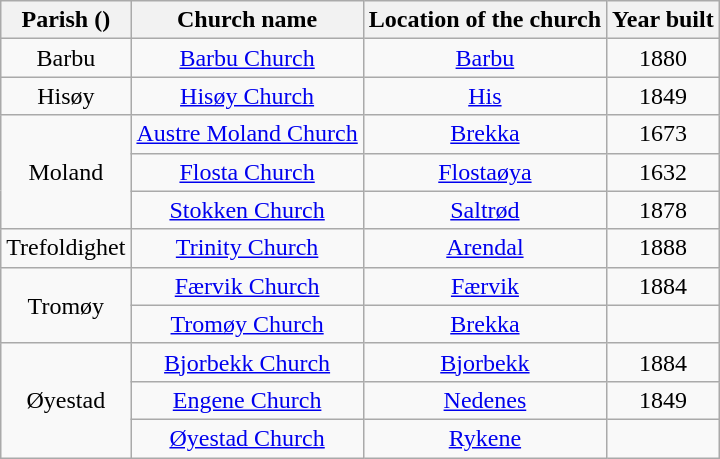<table class="wikitable" style="text-align:center">
<tr>
<th>Parish ()</th>
<th>Church name</th>
<th>Location of the church</th>
<th>Year built</th>
</tr>
<tr>
<td rowspan="1">Barbu</td>
<td><a href='#'>Barbu Church</a></td>
<td><a href='#'>Barbu</a></td>
<td>1880</td>
</tr>
<tr>
<td rowspan="1">Hisøy</td>
<td><a href='#'>Hisøy Church</a></td>
<td><a href='#'>His</a></td>
<td>1849</td>
</tr>
<tr>
<td rowspan="3">Moland</td>
<td><a href='#'>Austre Moland Church</a></td>
<td><a href='#'>Brekka</a></td>
<td>1673</td>
</tr>
<tr>
<td><a href='#'>Flosta Church</a></td>
<td><a href='#'>Flostaøya</a></td>
<td>1632</td>
</tr>
<tr>
<td><a href='#'>Stokken Church</a></td>
<td><a href='#'>Saltrød</a></td>
<td>1878</td>
</tr>
<tr>
<td rowspan="1">Trefoldighet</td>
<td><a href='#'>Trinity Church</a></td>
<td><a href='#'>Arendal</a></td>
<td>1888</td>
</tr>
<tr>
<td rowspan="2">Tromøy</td>
<td><a href='#'>Færvik Church</a></td>
<td><a href='#'>Færvik</a></td>
<td>1884</td>
</tr>
<tr>
<td><a href='#'>Tromøy Church</a></td>
<td><a href='#'>Brekka</a></td>
<td></td>
</tr>
<tr>
<td rowspan="3">Øyestad</td>
<td><a href='#'>Bjorbekk Church</a></td>
<td><a href='#'>Bjorbekk</a></td>
<td>1884</td>
</tr>
<tr>
<td><a href='#'>Engene Church</a></td>
<td><a href='#'>Nedenes</a></td>
<td>1849</td>
</tr>
<tr>
<td><a href='#'>Øyestad Church</a></td>
<td><a href='#'>Rykene</a></td>
<td></td>
</tr>
</table>
